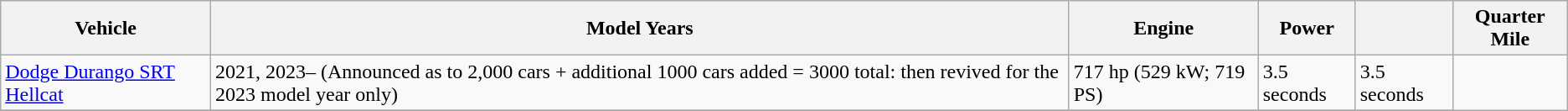<table class="wikitable">
<tr>
<th>Vehicle</th>
<th>Model Years</th>
<th>Engine</th>
<th>Power</th>
<th></th>
<th>Quarter Mile</th>
</tr>
<tr>
<td><a href='#'>Dodge Durango SRT Hellcat</a></td>
<td>2021, 2023– (Announced as to 2,000 cars + additional 1000 cars added = 3000 total: then revived for the 2023 model year only)</td>
<td>717 hp (529 kW; 719 PS)</td>
<td>3.5 seconds</td>
<td>3.5 seconds</td>
</tr>
<tr>
</tr>
</table>
